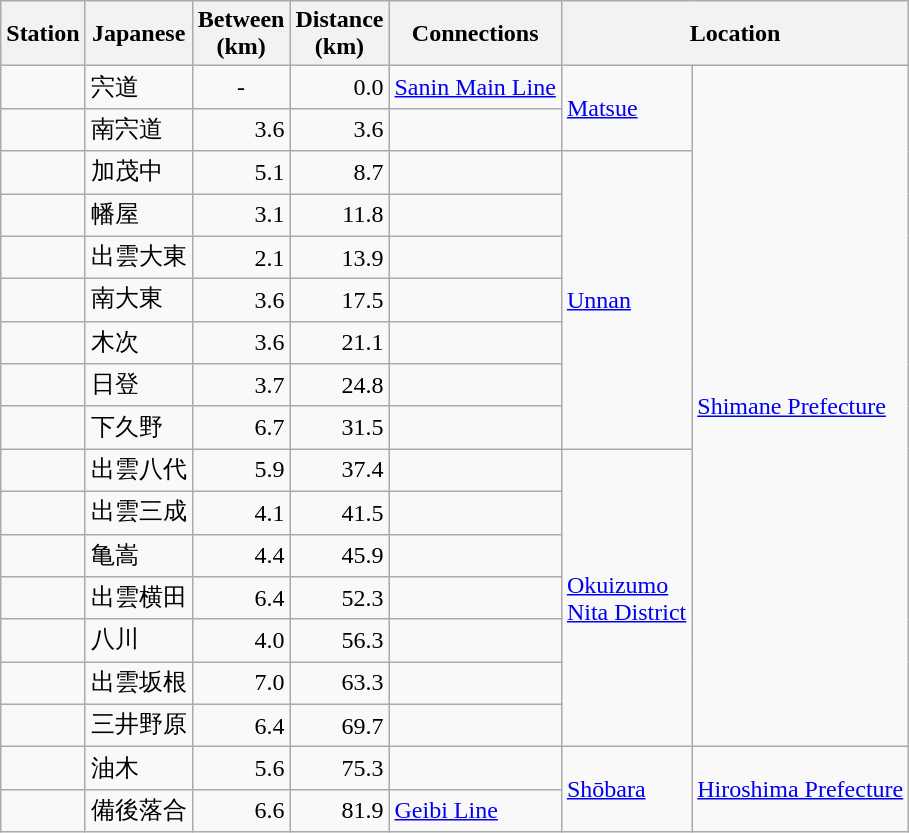<table class="wikitable">
<tr>
<th>Station</th>
<th>Japanese</th>
<th style="width:2.5em;">Between (km)</th>
<th style="width:2.5em;">Distance (km)</th>
<th>Connections</th>
<th colspan="2">Location</th>
</tr>
<tr>
<td></td>
<td>宍道</td>
<td style="text-align:center;">-</td>
<td style="text-align:right;">0.0</td>
<td> <a href='#'>Sanin Main Line</a></td>
<td rowspan="2"><a href='#'>Matsue</a></td>
<td rowspan="16"><a href='#'>Shimane Prefecture</a></td>
</tr>
<tr>
<td></td>
<td>南宍道</td>
<td style="text-align:right;">3.6</td>
<td style="text-align:right;">3.6</td>
<td> </td>
</tr>
<tr>
<td></td>
<td>加茂中</td>
<td style="text-align:right;">5.1</td>
<td style="text-align:right;">8.7</td>
<td> </td>
<td rowspan="7"><a href='#'>Unnan</a></td>
</tr>
<tr>
<td></td>
<td>幡屋</td>
<td style="text-align:right;">3.1</td>
<td style="text-align:right;">11.8</td>
<td> </td>
</tr>
<tr>
<td></td>
<td>出雲大東</td>
<td style="text-align:right;">2.1</td>
<td style="text-align:right;">13.9</td>
<td> </td>
</tr>
<tr>
<td></td>
<td>南大東</td>
<td style="text-align:right;">3.6</td>
<td style="text-align:right;">17.5</td>
<td> </td>
</tr>
<tr>
<td></td>
<td>木次</td>
<td style="text-align:right;">3.6</td>
<td style="text-align:right;">21.1</td>
<td> </td>
</tr>
<tr>
<td></td>
<td>日登</td>
<td style="text-align:right;">3.7</td>
<td style="text-align:right;">24.8</td>
<td> </td>
</tr>
<tr>
<td></td>
<td>下久野</td>
<td style="text-align:right;">6.7</td>
<td style="text-align:right;">31.5</td>
<td> </td>
</tr>
<tr>
<td></td>
<td>出雲八代</td>
<td style="text-align:right;">5.9</td>
<td style="text-align:right;">37.4</td>
<td> </td>
<td rowspan="7"><a href='#'>Okuizumo</a><br><a href='#'>Nita District</a></td>
</tr>
<tr>
<td></td>
<td>出雲三成</td>
<td style="text-align:right;">4.1</td>
<td style="text-align:right;">41.5</td>
<td> </td>
</tr>
<tr>
<td></td>
<td>亀嵩</td>
<td style="text-align:right;">4.4</td>
<td style="text-align:right;">45.9</td>
<td> </td>
</tr>
<tr>
<td></td>
<td>出雲横田</td>
<td style="text-align:right;">6.4</td>
<td style="text-align:right;">52.3</td>
<td> </td>
</tr>
<tr>
<td></td>
<td>八川</td>
<td style="text-align:right;">4.0</td>
<td style="text-align:right;">56.3</td>
<td> </td>
</tr>
<tr>
<td></td>
<td>出雲坂根</td>
<td style="text-align:right;">7.0</td>
<td style="text-align:right;">63.3</td>
<td> </td>
</tr>
<tr>
<td></td>
<td>三井野原</td>
<td style="text-align:right;">6.4</td>
<td style="text-align:right;">69.7</td>
<td> </td>
</tr>
<tr>
<td></td>
<td>油木</td>
<td style="text-align:right;">5.6</td>
<td style="text-align:right;">75.3</td>
<td> </td>
<td rowspan="2"><a href='#'>Shōbara</a></td>
<td rowspan="2"><a href='#'>Hiroshima Prefecture</a></td>
</tr>
<tr>
<td></td>
<td>備後落合</td>
<td style="text-align:right;">6.6</td>
<td style="text-align:right;">81.9</td>
<td> <a href='#'>Geibi Line</a></td>
</tr>
</table>
